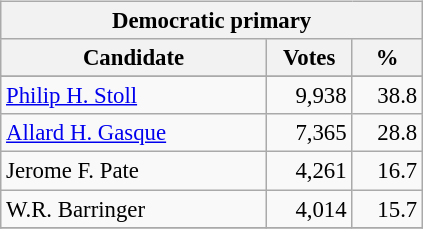<table class="wikitable" align="left" style="margin: 1em 1em 1em 0; font-size: 95%;">
<tr>
<th colspan="3">Democratic primary</th>
</tr>
<tr>
<th colspan="1" style="width: 170px">Candidate</th>
<th style="width: 50px">Votes</th>
<th style="width: 40px">%</th>
</tr>
<tr>
</tr>
<tr>
<td><a href='#'>Philip H. Stoll</a></td>
<td align="right">9,938</td>
<td align="right">38.8</td>
</tr>
<tr>
<td><a href='#'>Allard H. Gasque</a></td>
<td align="right">7,365</td>
<td align="right">28.8</td>
</tr>
<tr>
<td>Jerome F. Pate</td>
<td align="right">4,261</td>
<td align="right">16.7</td>
</tr>
<tr>
<td>W.R. Barringer</td>
<td align="right">4,014</td>
<td align="right">15.7</td>
</tr>
<tr>
</tr>
</table>
